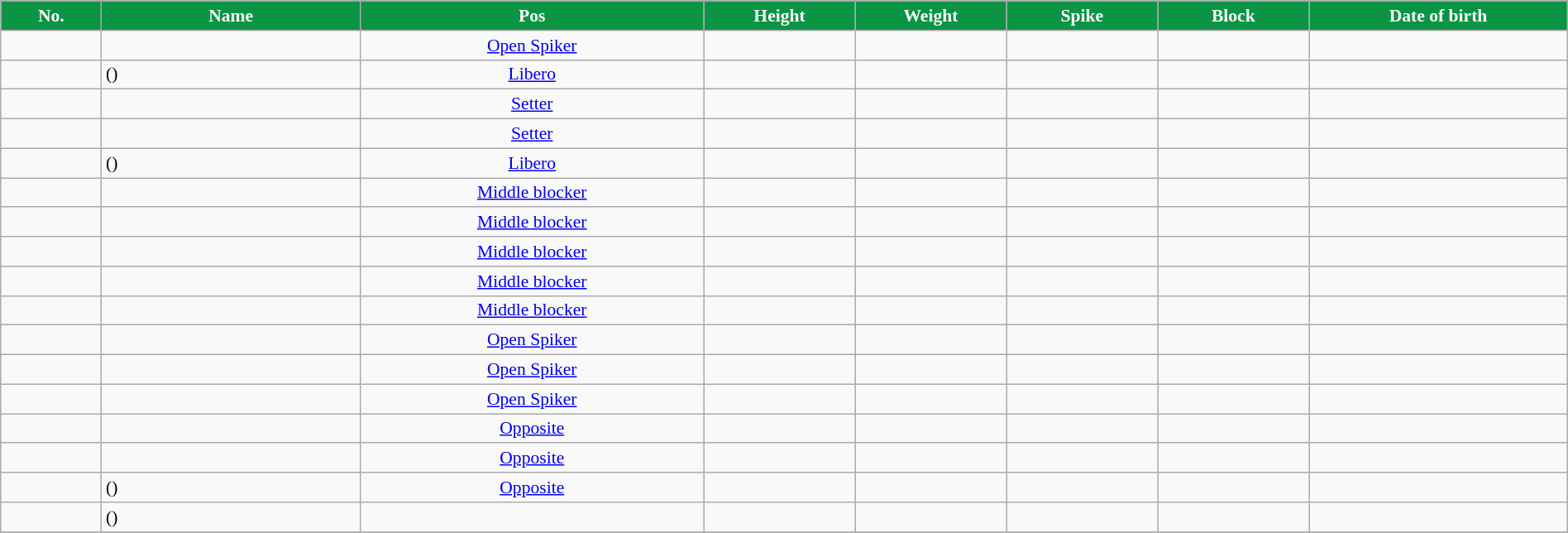<table class="wikitable sortable" style="font-size:90%; text-align:center; width:100%;">
<tr>
<th style="background:#0b9444; color:white;">No.</th>
<th style="width:14em; background:#0b9444; color:white;">Name</th>
<th style="background:#0b9444; color:white;">Pos</th>
<th style="width:8em; background:#0b9444; color:white;">Height</th>
<th style="width:8em; background:#0b9444; color:white;">Weight</th>
<th style="width:8em; background:#0b9444; color:white;">Spike</th>
<th style="width:8em; background:#0b9444; color:white;">Block</th>
<th style="width:14em; background:#0b9444; color:white;">Date of birth</th>
</tr>
<tr>
<td></td>
<td align=left> </td>
<td><a href='#'>Open Spiker</a></td>
<td></td>
<td></td>
<td></td>
<td></td>
<td align=right></td>
</tr>
<tr>
<td></td>
<td align=left>  ()</td>
<td><a href='#'>Libero</a></td>
<td></td>
<td></td>
<td></td>
<td></td>
<td align=right></td>
</tr>
<tr>
<td></td>
<td align=left> </td>
<td><a href='#'>Setter</a></td>
<td></td>
<td></td>
<td></td>
<td></td>
<td align=right></td>
</tr>
<tr>
<td></td>
<td align=left> </td>
<td><a href='#'>Setter</a></td>
<td></td>
<td></td>
<td></td>
<td></td>
<td align=right></td>
</tr>
<tr>
<td></td>
<td align=left>  ()</td>
<td><a href='#'>Libero</a></td>
<td></td>
<td></td>
<td></td>
<td></td>
<td align=right></td>
</tr>
<tr>
<td></td>
<td align=left> </td>
<td><a href='#'>Middle blocker</a></td>
<td></td>
<td></td>
<td></td>
<td></td>
<td align=right></td>
</tr>
<tr>
<td></td>
<td align=left> </td>
<td><a href='#'>Middle blocker</a></td>
<td></td>
<td></td>
<td></td>
<td></td>
<td align=right></td>
</tr>
<tr>
<td></td>
<td align=left> </td>
<td><a href='#'>Middle blocker</a></td>
<td></td>
<td></td>
<td></td>
<td></td>
<td align=right></td>
</tr>
<tr>
<td></td>
<td align=left> </td>
<td><a href='#'>Middle blocker</a></td>
<td></td>
<td></td>
<td></td>
<td></td>
<td align=right></td>
</tr>
<tr>
<td></td>
<td align=left> </td>
<td><a href='#'>Middle blocker</a></td>
<td></td>
<td></td>
<td></td>
<td></td>
<td align=right></td>
</tr>
<tr>
<td></td>
<td align=left> </td>
<td><a href='#'>Open Spiker</a></td>
<td></td>
<td></td>
<td></td>
<td></td>
<td align=right></td>
</tr>
<tr>
<td></td>
<td align=left> </td>
<td><a href='#'>Open Spiker</a></td>
<td></td>
<td></td>
<td></td>
<td></td>
<td align=right></td>
</tr>
<tr>
<td></td>
<td align=left> </td>
<td><a href='#'>Open Spiker</a></td>
<td></td>
<td></td>
<td></td>
<td></td>
<td align=right></td>
</tr>
<tr>
<td></td>
<td align=left> </td>
<td><a href='#'>Opposite</a></td>
<td></td>
<td></td>
<td></td>
<td></td>
<td align=right></td>
</tr>
<tr>
<td></td>
<td align=left> </td>
<td><a href='#'>Opposite</a></td>
<td></td>
<td></td>
<td></td>
<td></td>
<td align=right></td>
</tr>
<tr>
<td></td>
<td align=left>  ()</td>
<td><a href='#'>Opposite</a></td>
<td></td>
<td></td>
<td></td>
<td></td>
<td align=right></td>
</tr>
<tr>
<td></td>
<td align=left>  ()</td>
<td></td>
<td></td>
<td></td>
<td></td>
<td></td>
<td align=right></td>
</tr>
<tr>
</tr>
</table>
